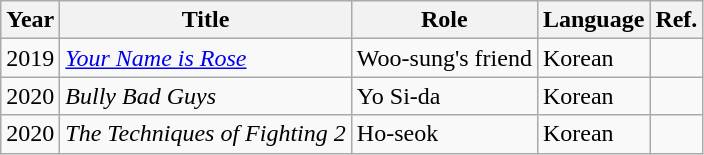<table class="wikitable">
<tr>
<th>Year</th>
<th>Title</th>
<th>Role</th>
<th>Language</th>
<th>Ref.</th>
</tr>
<tr>
<td>2019</td>
<td><em><a href='#'>Your Name is Rose</a></em></td>
<td>Woo-sung's friend</td>
<td>Korean</td>
<td></td>
</tr>
<tr>
<td>2020</td>
<td><em>Bully Bad Guys</em></td>
<td>Yo Si-da</td>
<td>Korean</td>
<td></td>
</tr>
<tr>
<td>2020</td>
<td><em>The Techniques of Fighting 2</em></td>
<td>Ho-seok</td>
<td>Korean</td>
<td></td>
</tr>
</table>
